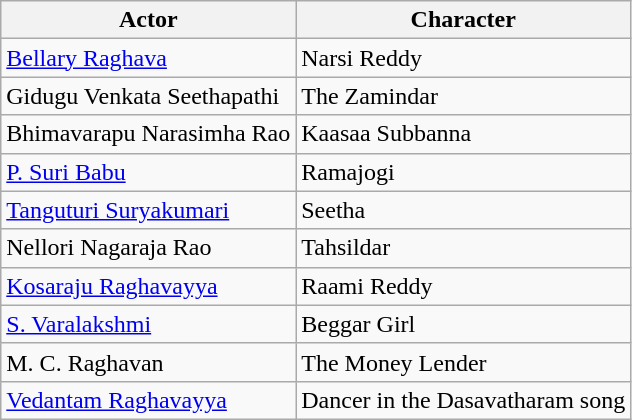<table class="wikitable">
<tr>
<th>Actor</th>
<th>Character</th>
</tr>
<tr>
<td><a href='#'>Bellary Raghava</a></td>
<td>Narsi Reddy</td>
</tr>
<tr>
<td>Gidugu Venkata Seethapathi</td>
<td>The Zamindar</td>
</tr>
<tr>
<td>Bhimavarapu Narasimha Rao</td>
<td>Kaasaa Subbanna</td>
</tr>
<tr>
<td><a href='#'>P. Suri Babu</a></td>
<td>Ramajogi</td>
</tr>
<tr>
<td><a href='#'>Tanguturi Suryakumari</a></td>
<td>Seetha</td>
</tr>
<tr>
<td>Nellori Nagaraja Rao</td>
<td>Tahsildar</td>
</tr>
<tr>
<td><a href='#'>Kosaraju Raghavayya</a></td>
<td>Raami Reddy</td>
</tr>
<tr>
<td><a href='#'>S. Varalakshmi</a></td>
<td>Beggar Girl</td>
</tr>
<tr>
<td>M. C. Raghavan</td>
<td>The Money Lender</td>
</tr>
<tr>
<td><a href='#'>Vedantam Raghavayya</a></td>
<td>Dancer in the Dasavatharam song</td>
</tr>
</table>
